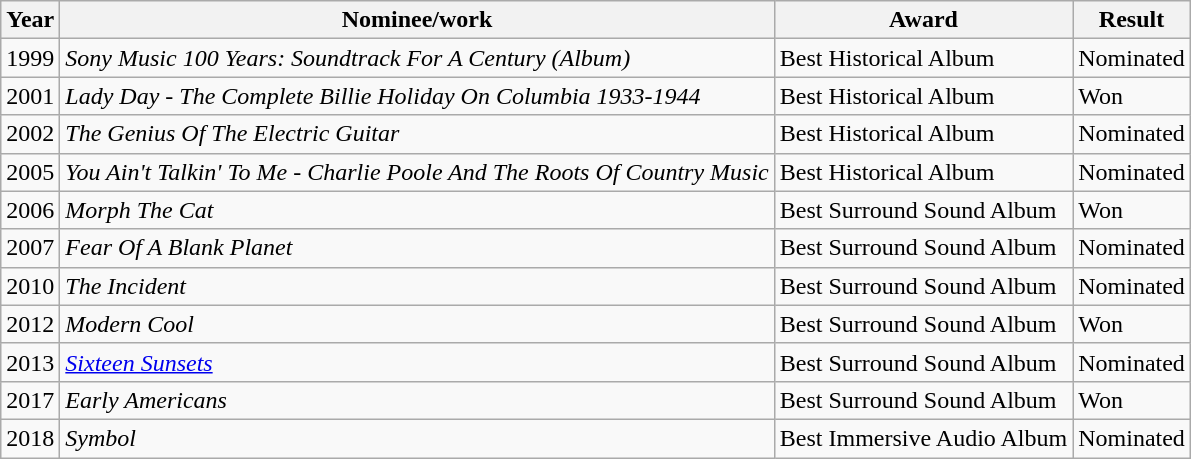<table class="wikitable">
<tr>
<th>Year</th>
<th>Nominee/work</th>
<th>Award</th>
<th>Result</th>
</tr>
<tr>
<td>1999</td>
<td><em>Sony Music 100 Years: Soundtrack For A Century (Album)</em></td>
<td>Best Historical Album</td>
<td>Nominated</td>
</tr>
<tr>
<td>2001</td>
<td><em>Lady Day - The Complete Billie Holiday On Columbia 1933-1944</em></td>
<td>Best Historical Album</td>
<td>Won</td>
</tr>
<tr>
<td>2002</td>
<td><em>The Genius Of The Electric Guitar</em></td>
<td>Best Historical Album</td>
<td>Nominated</td>
</tr>
<tr>
<td>2005</td>
<td><em>You Ain't Talkin' To Me - Charlie Poole And The Roots Of Country Music</em></td>
<td>Best Historical Album</td>
<td>Nominated</td>
</tr>
<tr>
<td>2006</td>
<td><em>Morph The Cat</em></td>
<td>Best Surround Sound Album</td>
<td>Won</td>
</tr>
<tr>
<td>2007</td>
<td><em>Fear Of A Blank Planet</em></td>
<td>Best Surround Sound Album</td>
<td>Nominated</td>
</tr>
<tr>
<td>2010</td>
<td><em>The Incident</em></td>
<td>Best Surround Sound Album</td>
<td>Nominated</td>
</tr>
<tr>
<td>2012</td>
<td><em>Modern Cool</em></td>
<td>Best Surround Sound Album</td>
<td>Won</td>
</tr>
<tr>
<td>2013</td>
<td><em><a href='#'>Sixteen Sunsets</a></em></td>
<td>Best Surround Sound Album</td>
<td>Nominated</td>
</tr>
<tr>
<td>2017</td>
<td><em>Early Americans</em></td>
<td>Best Surround Sound Album</td>
<td>Won</td>
</tr>
<tr>
<td>2018</td>
<td><em>Symbol</em></td>
<td>Best Immersive Audio Album</td>
<td>Nominated</td>
</tr>
</table>
